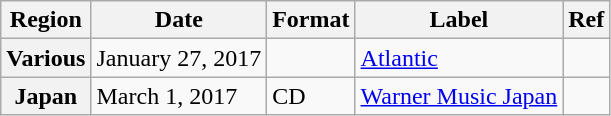<table class="wikitable plainrowheaders">
<tr>
<th scope="col">Region</th>
<th scope="col">Date</th>
<th scope="col">Format</th>
<th scope="col">Label</th>
<th scope="col">Ref</th>
</tr>
<tr>
<th scope="row">Various</th>
<td>January 27, 2017</td>
<td></td>
<td><a href='#'>Atlantic</a></td>
<td></td>
</tr>
<tr>
<th scope="row">Japan</th>
<td>March 1, 2017</td>
<td>CD</td>
<td><a href='#'>Warner Music Japan</a></td>
<td align="center"></td>
</tr>
</table>
